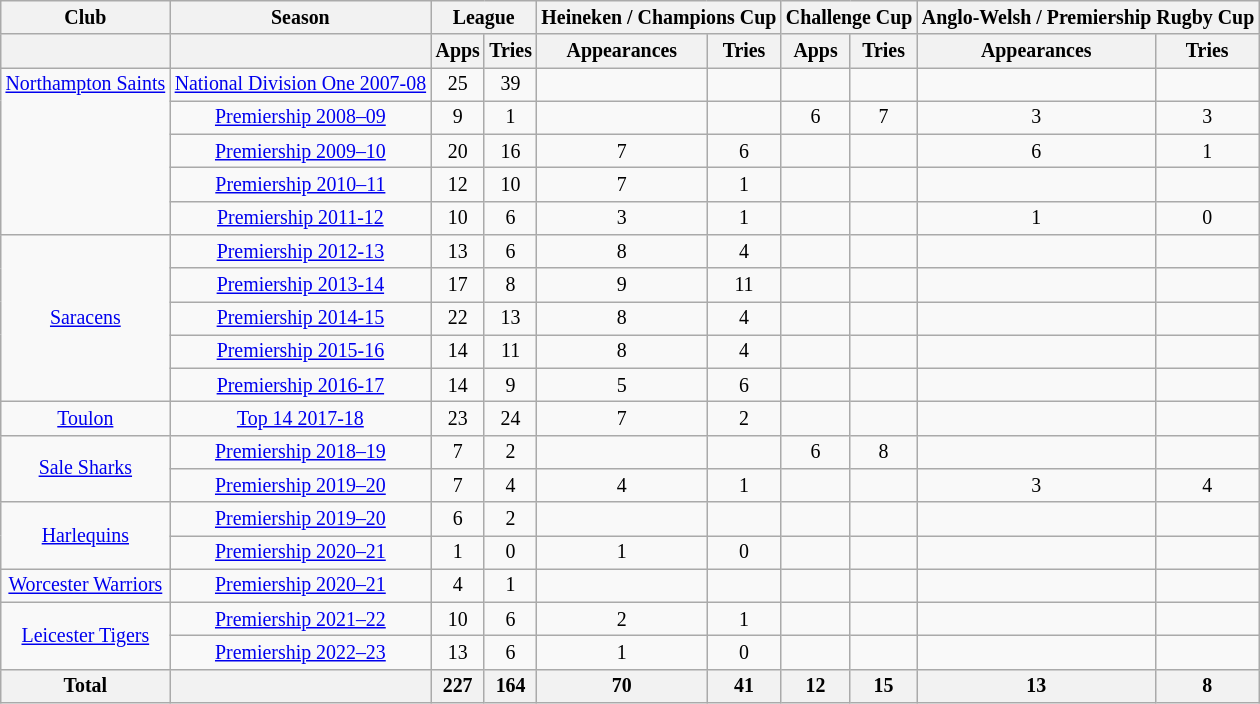<table class="wikitable" border="1" style="font-size:83%; text-align: center;">
<tr>
<th><strong>Club</strong></th>
<th><strong>Season</strong></th>
<th colspan="2"><strong>League</strong></th>
<th colspan="2"><strong>Heineken / Champions Cup</strong></th>
<th colspan="2"><strong>Challenge Cup</strong></th>
<th colspan="2"><strong>Anglo-Welsh / Premiership Rugby Cup</strong></th>
</tr>
<tr>
<th></th>
<th></th>
<th><strong>Apps</strong></th>
<th><strong>Tries</strong></th>
<th><strong>Appearances</strong></th>
<th><strong>Tries</strong></th>
<th><strong>Apps</strong></th>
<th><strong>Tries</strong></th>
<th><strong>Appearances</strong></th>
<th><strong>Tries</strong></th>
</tr>
<tr>
<td rowspan="5" valign="top"><a href='#'>Northampton Saints</a></td>
<td><a href='#'>National Division One 2007-08</a></td>
<td>25</td>
<td>39</td>
<td></td>
<td></td>
<td></td>
<td></td>
<td></td>
<td></td>
</tr>
<tr>
<td><a href='#'>Premiership 2008–09</a></td>
<td>9</td>
<td>1</td>
<td></td>
<td></td>
<td>6</td>
<td>7</td>
<td>3</td>
<td>3</td>
</tr>
<tr>
<td><a href='#'>Premiership 2009–10</a></td>
<td>20</td>
<td>16</td>
<td>7</td>
<td>6</td>
<td></td>
<td></td>
<td>6</td>
<td>1</td>
</tr>
<tr>
<td><a href='#'>Premiership 2010–11</a></td>
<td>12</td>
<td>10</td>
<td>7</td>
<td>1</td>
<td></td>
<td></td>
<td></td>
<td></td>
</tr>
<tr>
<td><a href='#'>Premiership 2011-12</a></td>
<td>10</td>
<td>6</td>
<td>3</td>
<td>1</td>
<td></td>
<td></td>
<td>1</td>
<td>0</td>
</tr>
<tr>
<td rowspan="5"><a href='#'>Saracens</a></td>
<td><a href='#'>Premiership 2012-13</a></td>
<td>13</td>
<td>6</td>
<td>8</td>
<td>4</td>
<td></td>
<td></td>
<td></td>
<td></td>
</tr>
<tr>
<td><a href='#'>Premiership 2013-14</a></td>
<td>17</td>
<td>8</td>
<td>9</td>
<td>11</td>
<td></td>
<td></td>
<td></td>
<td></td>
</tr>
<tr>
<td><a href='#'>Premiership 2014-15</a></td>
<td>22</td>
<td>13</td>
<td>8</td>
<td>4</td>
<td></td>
<td></td>
<td></td>
<td></td>
</tr>
<tr>
<td><a href='#'>Premiership 2015-16</a></td>
<td>14</td>
<td>11</td>
<td>8</td>
<td>4</td>
<td></td>
<td></td>
<td></td>
<td></td>
</tr>
<tr>
<td><a href='#'>Premiership 2016-17</a></td>
<td>14</td>
<td>9</td>
<td>5</td>
<td>6</td>
<td></td>
<td></td>
<td></td>
<td></td>
</tr>
<tr>
<td><a href='#'>Toulon</a></td>
<td><a href='#'>Top 14 2017-18</a></td>
<td>23</td>
<td>24</td>
<td>7</td>
<td>2</td>
<td></td>
<td></td>
<td></td>
<td></td>
</tr>
<tr>
<td rowspan=2><a href='#'>Sale Sharks</a></td>
<td><a href='#'>Premiership 2018–19</a></td>
<td>7</td>
<td>2</td>
<td></td>
<td></td>
<td>6</td>
<td>8</td>
<td></td>
<td></td>
</tr>
<tr>
<td><a href='#'>Premiership 2019–20</a></td>
<td>7</td>
<td>4</td>
<td>4</td>
<td>1</td>
<td></td>
<td></td>
<td>3</td>
<td>4</td>
</tr>
<tr>
<td rowspan=2><a href='#'>Harlequins</a></td>
<td><a href='#'>Premiership 2019–20</a></td>
<td>6</td>
<td>2</td>
<td></td>
<td></td>
<td></td>
<td></td>
<td></td>
<td></td>
</tr>
<tr>
<td><a href='#'>Premiership 2020–21</a></td>
<td>1</td>
<td>0</td>
<td>1</td>
<td>0</td>
<td></td>
<td></td>
<td></td>
<td></td>
</tr>
<tr>
<td><a href='#'>Worcester Warriors</a></td>
<td><a href='#'>Premiership 2020–21</a></td>
<td>4</td>
<td>1</td>
<td></td>
<td></td>
<td></td>
<td></td>
<td></td>
<td></td>
</tr>
<tr>
<td rowspan=2><a href='#'>Leicester Tigers</a></td>
<td><a href='#'>Premiership 2021–22</a></td>
<td>10</td>
<td>6</td>
<td>2</td>
<td>1</td>
<td></td>
<td></td>
<td></td>
<td></td>
</tr>
<tr>
<td><a href='#'>Premiership 2022–23</a></td>
<td>13</td>
<td>6</td>
<td>1</td>
<td>0</td>
<td></td>
<td></td>
<td></td>
<td></td>
</tr>
<tr>
<th>Total</th>
<th></th>
<th>227</th>
<th>164</th>
<th>70</th>
<th>41</th>
<th>12</th>
<th>15</th>
<th>13</th>
<th>8</th>
</tr>
</table>
